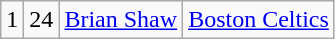<table class="wikitable">
<tr style="text-align:center;" bgcolor="">
<td>1</td>
<td>24</td>
<td><a href='#'>Brian Shaw</a></td>
<td><a href='#'>Boston Celtics</a></td>
</tr>
</table>
